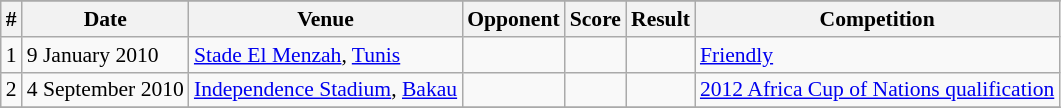<table class="wikitable" style="font-size:90%; text-align: left;">
<tr bgcolor="#CCCCCC" align="center">
</tr>
<tr>
<th>#</th>
<th>Date</th>
<th>Venue</th>
<th>Opponent</th>
<th>Score</th>
<th>Result</th>
<th>Competition</th>
</tr>
<tr>
<td>1</td>
<td>9 January 2010</td>
<td><a href='#'>Stade El Menzah</a>, <a href='#'>Tunis</a></td>
<td></td>
<td></td>
<td></td>
<td><a href='#'>Friendly</a></td>
</tr>
<tr>
<td>2</td>
<td>4 September 2010</td>
<td><a href='#'>Independence Stadium</a>, <a href='#'>Bakau</a></td>
<td></td>
<td></td>
<td></td>
<td><a href='#'>2012 Africa Cup of Nations qualification</a></td>
</tr>
<tr>
</tr>
</table>
